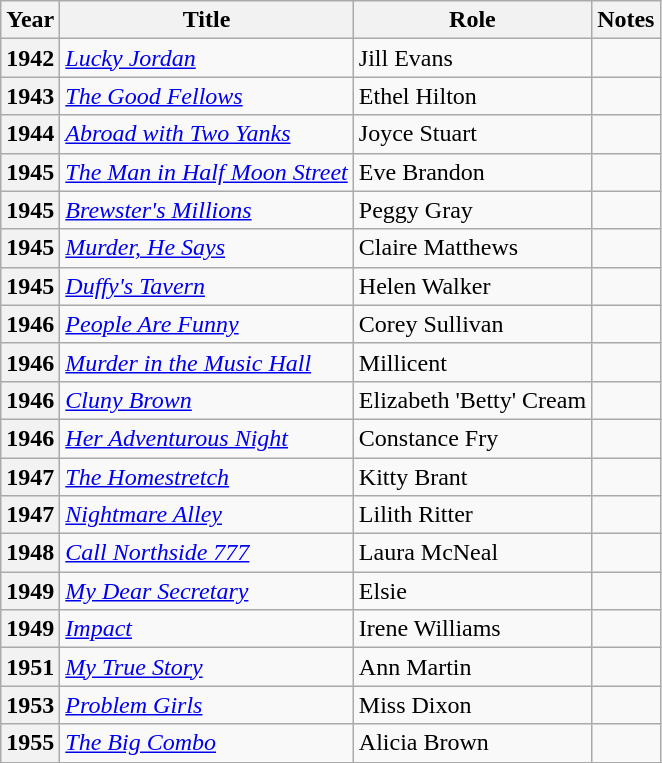<table class="wikitable sortable plainrowheaders">
<tr>
<th>Year</th>
<th>Title</th>
<th>Role</th>
<th>Notes</th>
</tr>
<tr>
<th scope="row">1942</th>
<td><em><a href='#'>Lucky Jordan</a></em></td>
<td>Jill Evans</td>
<td></td>
</tr>
<tr>
<th scope="row">1943</th>
<td><em><a href='#'>The Good Fellows</a></em></td>
<td>Ethel Hilton</td>
<td></td>
</tr>
<tr>
<th scope="row">1944</th>
<td><em><a href='#'>Abroad with Two Yanks</a></em></td>
<td>Joyce Stuart</td>
<td></td>
</tr>
<tr>
<th scope="row">1945</th>
<td><em><a href='#'>The Man in Half Moon Street</a></em></td>
<td>Eve Brandon</td>
<td></td>
</tr>
<tr>
<th scope="row">1945</th>
<td><em><a href='#'>Brewster's Millions</a></em></td>
<td>Peggy Gray</td>
<td></td>
</tr>
<tr>
<th scope="row">1945</th>
<td><em><a href='#'>Murder, He Says</a></em></td>
<td>Claire Matthews</td>
<td></td>
</tr>
<tr>
<th scope="row">1945</th>
<td><em><a href='#'>Duffy's Tavern</a></em></td>
<td>Helen Walker</td>
<td></td>
</tr>
<tr>
<th scope="row">1946</th>
<td><em><a href='#'>People Are Funny</a></em></td>
<td>Corey Sullivan</td>
<td></td>
</tr>
<tr>
<th scope="row">1946</th>
<td><em><a href='#'>Murder in the Music Hall</a></em></td>
<td>Millicent</td>
<td></td>
</tr>
<tr>
<th scope="row">1946</th>
<td><em><a href='#'>Cluny Brown</a></em></td>
<td>Elizabeth 'Betty' Cream</td>
<td></td>
</tr>
<tr>
<th scope="row">1946</th>
<td><em><a href='#'>Her Adventurous Night</a></em></td>
<td>Constance Fry</td>
<td></td>
</tr>
<tr>
<th scope="row">1947</th>
<td><em><a href='#'>The Homestretch</a></em></td>
<td>Kitty Brant</td>
<td></td>
</tr>
<tr>
<th scope="row">1947</th>
<td><em><a href='#'>Nightmare Alley</a></em></td>
<td>Lilith Ritter</td>
<td></td>
</tr>
<tr>
<th scope="row">1948</th>
<td><em><a href='#'>Call Northside 777</a></em></td>
<td>Laura McNeal</td>
<td></td>
</tr>
<tr>
<th scope="row">1949</th>
<td><em><a href='#'>My Dear Secretary</a></em></td>
<td>Elsie</td>
<td></td>
</tr>
<tr>
<th scope="row">1949</th>
<td><em><a href='#'>Impact</a></em></td>
<td>Irene Williams</td>
<td></td>
</tr>
<tr>
<th scope="row">1951</th>
<td><em><a href='#'>My True Story</a></em></td>
<td>Ann Martin</td>
<td></td>
</tr>
<tr>
<th scope="row">1953</th>
<td><em><a href='#'>Problem Girls</a></em></td>
<td>Miss Dixon</td>
<td></td>
</tr>
<tr>
<th scope="row">1955</th>
<td><em><a href='#'>The Big Combo</a></em></td>
<td>Alicia Brown</td>
<td></td>
</tr>
<tr>
</tr>
</table>
